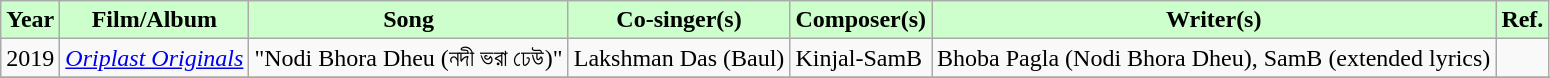<table class="wikitable sortable">
<tr>
<th style="background:#cfc; text-align:center;"><strong>Year</strong></th>
<th style="background:#cfc; text-align:center;"><strong>Film/Album</strong></th>
<th style="background:#cfc; text-align:center;"><strong>Song</strong></th>
<th style="background:#cfc; text-align:center;"><strong>Co-singer(s)</strong></th>
<th style="background:#cfc; text-align:center;"><strong>Composer(s)</strong></th>
<th style="background:#cfc; text-align:center;"><strong>Writer(s)</strong></th>
<th style="background:#cfc; text-align:center;"><strong>Ref.</strong></th>
</tr>
<tr>
<td>2019</td>
<td scope="row"><em><a href='#'>Oriplast Originals</a></em></td>
<td>"Nodi Bhora Dheu (নদী ভরা ঢেউ)"</td>
<td>Lakshman Das (Baul)</td>
<td>Kinjal-SamB</td>
<td>Bhoba Pagla (Nodi Bhora Dheu), SamB (extended lyrics)</td>
<td></td>
</tr>
<tr>
</tr>
</table>
